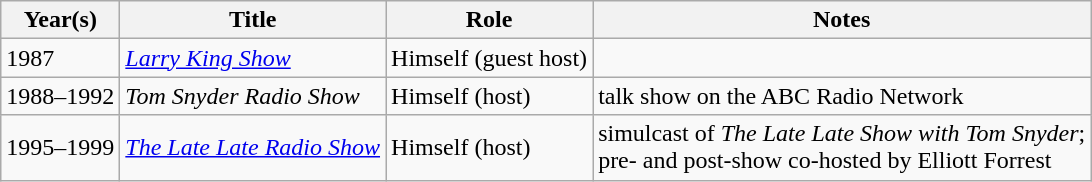<table class="wikitable sortable">
<tr>
<th>Year(s)</th>
<th>Title</th>
<th>Role</th>
<th>Notes</th>
</tr>
<tr>
<td>1987</td>
<td><em><a href='#'>Larry King Show</a></em></td>
<td>Himself (guest host)</td>
<td></td>
</tr>
<tr>
<td>1988–1992</td>
<td><em>Tom Snyder Radio Show</em></td>
<td>Himself (host)</td>
<td>talk show on the ABC Radio Network</td>
</tr>
<tr>
<td>1995–1999</td>
<td><em><a href='#'>The Late Late Radio Show</a></em></td>
<td>Himself (host)</td>
<td>simulcast of <em>The Late Late Show with Tom Snyder</em>;<br>pre- and post-show co-hosted by Elliott Forrest</td>
</tr>
</table>
